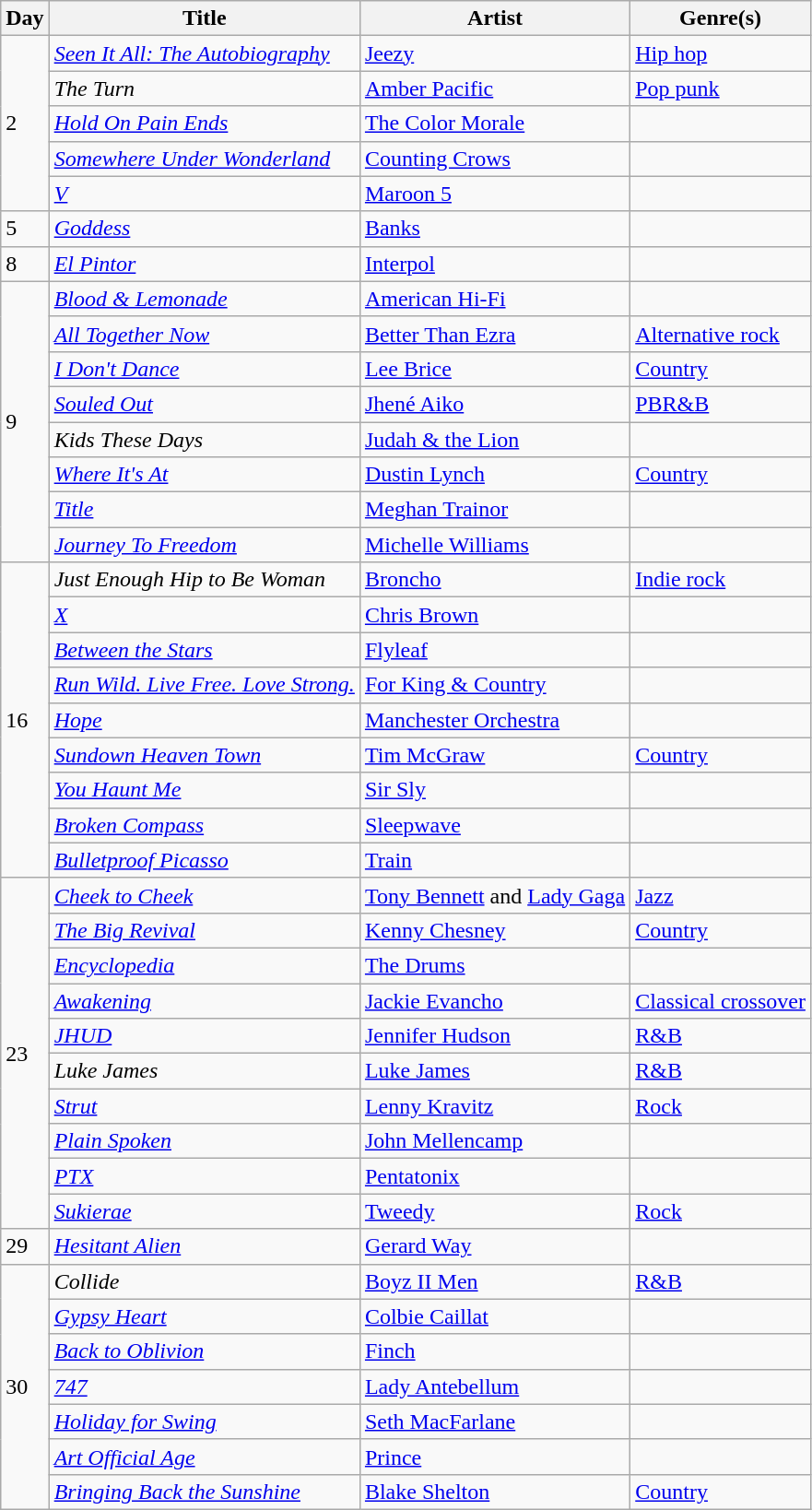<table class="wikitable" style="text-align: left;">
<tr>
<th>Day</th>
<th>Title</th>
<th>Artist</th>
<th>Genre(s)</th>
</tr>
<tr>
<td rowspan="5">2</td>
<td><em><a href='#'>Seen It All: The Autobiography</a></em></td>
<td><a href='#'>Jeezy</a></td>
<td><a href='#'>Hip hop</a></td>
</tr>
<tr>
<td><em>The Turn</em></td>
<td><a href='#'>Amber Pacific</a></td>
<td><a href='#'>Pop punk</a></td>
</tr>
<tr>
<td><em><a href='#'>Hold On Pain Ends</a></em></td>
<td><a href='#'>The Color Morale</a></td>
<td></td>
</tr>
<tr>
<td><em><a href='#'>Somewhere Under Wonderland</a></em></td>
<td><a href='#'>Counting Crows</a></td>
<td></td>
</tr>
<tr>
<td><em><a href='#'>V</a></em></td>
<td><a href='#'>Maroon 5</a></td>
<td></td>
</tr>
<tr>
<td>5</td>
<td><em><a href='#'>Goddess</a></em></td>
<td><a href='#'>Banks</a></td>
<td></td>
</tr>
<tr>
<td>8</td>
<td><em><a href='#'>El Pintor</a></em></td>
<td><a href='#'>Interpol</a></td>
<td></td>
</tr>
<tr>
<td rowspan="8">9</td>
<td><em><a href='#'>Blood & Lemonade</a></em></td>
<td><a href='#'>American Hi-Fi</a></td>
<td></td>
</tr>
<tr>
<td><em><a href='#'>All Together Now</a></em></td>
<td><a href='#'>Better Than Ezra</a></td>
<td><a href='#'>Alternative rock</a></td>
</tr>
<tr>
<td><em><a href='#'>I Don't Dance</a></em></td>
<td><a href='#'>Lee Brice</a></td>
<td><a href='#'>Country</a></td>
</tr>
<tr>
<td><em><a href='#'>Souled Out</a></em></td>
<td><a href='#'>Jhené Aiko</a></td>
<td><a href='#'>PBR&B</a></td>
</tr>
<tr>
<td><em>Kids These Days</em></td>
<td><a href='#'>Judah & the Lion</a></td>
<td></td>
</tr>
<tr>
<td><em><a href='#'>Where It's At</a></em></td>
<td><a href='#'>Dustin Lynch</a></td>
<td><a href='#'>Country</a></td>
</tr>
<tr>
<td><em><a href='#'>Title</a></em></td>
<td><a href='#'>Meghan Trainor</a></td>
<td></td>
</tr>
<tr>
<td><em><a href='#'>Journey To Freedom</a></em></td>
<td><a href='#'>Michelle Williams</a></td>
<td></td>
</tr>
<tr>
<td rowspan="9">16</td>
<td><em>Just Enough Hip to Be Woman</em></td>
<td><a href='#'>Broncho</a></td>
<td><a href='#'>Indie rock</a></td>
</tr>
<tr>
<td><em><a href='#'>X</a></em></td>
<td><a href='#'>Chris Brown</a></td>
<td></td>
</tr>
<tr>
<td><em><a href='#'>Between the Stars</a></em></td>
<td><a href='#'>Flyleaf</a></td>
<td></td>
</tr>
<tr>
<td><em><a href='#'>Run Wild. Live Free. Love Strong.</a></em></td>
<td><a href='#'>For King & Country</a></td>
<td></td>
</tr>
<tr>
<td><em><a href='#'>Hope</a></em></td>
<td><a href='#'>Manchester Orchestra</a></td>
<td></td>
</tr>
<tr>
<td><em><a href='#'>Sundown Heaven Town</a></em></td>
<td><a href='#'>Tim McGraw</a></td>
<td><a href='#'>Country</a></td>
</tr>
<tr>
<td><em><a href='#'>You Haunt Me</a></em></td>
<td><a href='#'>Sir Sly</a></td>
<td></td>
</tr>
<tr>
<td><em><a href='#'>Broken Compass</a></em></td>
<td><a href='#'>Sleepwave</a></td>
<td></td>
</tr>
<tr>
<td><em><a href='#'>Bulletproof Picasso</a></em></td>
<td><a href='#'>Train</a></td>
<td></td>
</tr>
<tr>
<td rowspan="10">23</td>
<td><em><a href='#'>Cheek to Cheek</a></em></td>
<td><a href='#'>Tony Bennett</a> and <a href='#'>Lady Gaga</a></td>
<td><a href='#'>Jazz</a></td>
</tr>
<tr>
<td><em><a href='#'>The Big Revival</a></em></td>
<td><a href='#'>Kenny Chesney</a></td>
<td><a href='#'>Country</a></td>
</tr>
<tr>
<td><em><a href='#'>Encyclopedia</a></em></td>
<td><a href='#'>The Drums</a></td>
<td></td>
</tr>
<tr>
<td><em><a href='#'>Awakening</a></em></td>
<td><a href='#'>Jackie Evancho</a></td>
<td><a href='#'>Classical crossover</a></td>
</tr>
<tr>
<td><em><a href='#'>JHUD</a></em></td>
<td><a href='#'>Jennifer Hudson</a></td>
<td><a href='#'>R&B</a></td>
</tr>
<tr>
<td><em>Luke James</em></td>
<td><a href='#'>Luke James</a></td>
<td><a href='#'>R&B</a></td>
</tr>
<tr>
<td><em><a href='#'>Strut</a></em></td>
<td><a href='#'>Lenny Kravitz</a></td>
<td><a href='#'>Rock</a></td>
</tr>
<tr>
<td><em><a href='#'>Plain Spoken</a></em></td>
<td><a href='#'>John Mellencamp</a></td>
<td></td>
</tr>
<tr>
<td><em><a href='#'>PTX</a></em></td>
<td><a href='#'>Pentatonix</a></td>
<td></td>
</tr>
<tr>
<td><em><a href='#'>Sukierae</a></em></td>
<td><a href='#'>Tweedy</a></td>
<td><a href='#'>Rock</a></td>
</tr>
<tr>
<td>29</td>
<td><em><a href='#'>Hesitant Alien</a></em></td>
<td><a href='#'>Gerard Way</a></td>
<td></td>
</tr>
<tr>
<td rowspan="7">30</td>
<td><em>Collide</em></td>
<td><a href='#'>Boyz II Men</a></td>
<td><a href='#'>R&B</a></td>
</tr>
<tr>
<td><em><a href='#'>Gypsy Heart</a></em></td>
<td><a href='#'>Colbie Caillat</a></td>
<td></td>
</tr>
<tr>
<td><em><a href='#'>Back to Oblivion</a></em></td>
<td><a href='#'>Finch</a></td>
<td></td>
</tr>
<tr>
<td><em><a href='#'>747</a></em></td>
<td><a href='#'>Lady Antebellum</a></td>
<td></td>
</tr>
<tr>
<td><em><a href='#'>Holiday for Swing</a></em></td>
<td><a href='#'>Seth MacFarlane</a></td>
<td></td>
</tr>
<tr>
<td><em><a href='#'>Art Official Age</a></em></td>
<td><a href='#'>Prince</a></td>
<td></td>
</tr>
<tr>
<td><em><a href='#'>Bringing Back the Sunshine</a></em></td>
<td><a href='#'>Blake Shelton</a></td>
<td><a href='#'>Country</a></td>
</tr>
</table>
